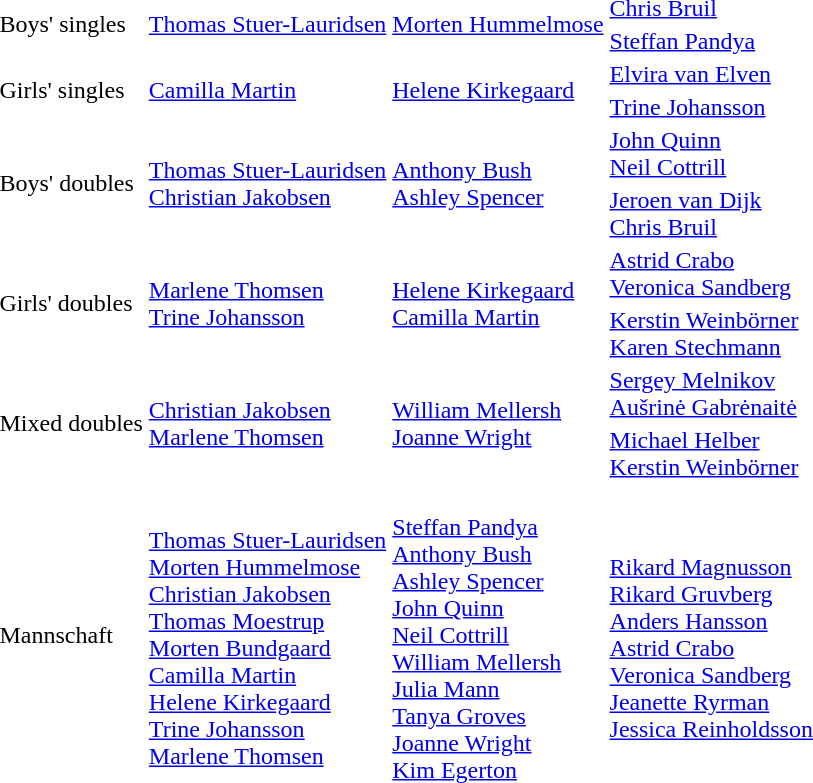<table>
<tr>
<td rowspan=2>Boys' singles</td>
<td rowspan=2> <a href='#'>Thomas Stuer-Lauridsen</a></td>
<td rowspan=2> <a href='#'>Morten Hummelmose</a></td>
<td> <a href='#'>Chris Bruil</a></td>
</tr>
<tr>
<td> <a href='#'>Steffan Pandya</a></td>
</tr>
<tr>
<td rowspan=2>Girls' singles</td>
<td rowspan=2> <a href='#'>Camilla Martin</a></td>
<td rowspan=2> <a href='#'>Helene Kirkegaard</a></td>
<td> <a href='#'>Elvira van Elven</a></td>
</tr>
<tr>
<td> <a href='#'>Trine Johansson</a></td>
</tr>
<tr>
<td rowspan=2>Boys' doubles</td>
<td rowspan=2> <a href='#'>Thomas Stuer-Lauridsen</a> <br>  <a href='#'>Christian Jakobsen</a></td>
<td rowspan=2> <a href='#'>Anthony Bush</a> <br>  <a href='#'>Ashley Spencer</a></td>
<td> <a href='#'>John Quinn</a> <br>  <a href='#'>Neil Cottrill</a></td>
</tr>
<tr>
<td> <a href='#'>Jeroen van Dijk</a> <br>  <a href='#'>Chris Bruil</a></td>
</tr>
<tr>
<td rowspan=2>Girls' doubles</td>
<td rowspan=2> <a href='#'>Marlene Thomsen</a> <br>  <a href='#'>Trine Johansson</a></td>
<td rowspan=2> <a href='#'>Helene Kirkegaard</a> <br>  <a href='#'>Camilla Martin</a></td>
<td> <a href='#'>Astrid Crabo</a> <br>  <a href='#'>Veronica Sandberg</a></td>
</tr>
<tr>
<td> <a href='#'>Kerstin Weinbörner</a> <br>  <a href='#'>Karen Stechmann</a></td>
</tr>
<tr>
<td rowspan=2>Mixed doubles</td>
<td rowspan=2> <a href='#'>Christian Jakobsen</a> <br>  <a href='#'>Marlene Thomsen</a></td>
<td rowspan=2> <a href='#'>William Mellersh</a> <br>  <a href='#'>Joanne Wright</a></td>
<td> <a href='#'>Sergey Melnikov</a><br>  <a href='#'>Aušrinė Gabrėnaitė</a></td>
</tr>
<tr>
<td> <a href='#'>Michael Helber</a> <br>  <a href='#'>Kerstin Weinbörner</a></td>
</tr>
<tr>
<td>Mannschaft</td>
<td><br><a href='#'>Thomas Stuer-Lauridsen</a><br><a href='#'>Morten Hummelmose</a><br><a href='#'>Christian Jakobsen</a><br><a href='#'>Thomas Moestrup</a><br><a href='#'>Morten Bundgaard</a><br><a href='#'>Camilla Martin</a><br><a href='#'>Helene Kirkegaard</a><br><a href='#'>Trine Johansson</a><br><a href='#'>Marlene Thomsen</a></td>
<td><br><a href='#'>Steffan Pandya</a><br><a href='#'>Anthony Bush</a><br><a href='#'>Ashley Spencer</a><br><a href='#'>John Quinn</a><br><a href='#'>Neil Cottrill</a><br><a href='#'>William Mellersh</a><br><a href='#'>Julia Mann</a><br><a href='#'>Tanya Groves</a><br><a href='#'>Joanne Wright</a><br><a href='#'>Kim Egerton</a></td>
<td><br><a href='#'>Rikard Magnusson</a><br><a href='#'>Rikard Gruvberg</a><br><a href='#'>Anders Hansson</a><br><a href='#'>Astrid Crabo</a><br><a href='#'>Veronica Sandberg</a><br><a href='#'>Jeanette Ryrman</a><br><a href='#'>Jessica Reinholdsson</a></td>
</tr>
</table>
